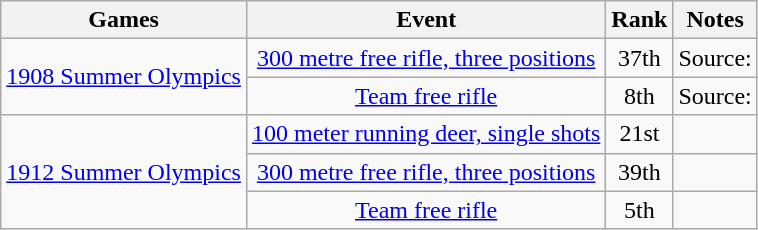<table class="wikitable" style=" text-align:center;">
<tr>
<th>Games</th>
<th>Event</th>
<th>Rank</th>
<th>Notes</th>
</tr>
<tr>
<td style="white-space: nowrap;" rowspan=2><a href='#'>1908 Summer Olympics</a></td>
<td style="white-space: nowrap;"><a href='#'>300 metre free rifle, three positions</a></td>
<td>37th</td>
<td align=left>Source:</td>
</tr>
<tr>
<td style="white-space: nowrap;"><a href='#'>Team free rifle</a></td>
<td>8th</td>
<td align=left>Source:</td>
</tr>
<tr>
<td style="white-space: nowrap;" rowspan=3><a href='#'>1912 Summer Olympics</a></td>
<td style="white-space: nowrap;"><a href='#'>100 meter running deer, single shots</a></td>
<td>21st</td>
<td align=left></td>
</tr>
<tr>
<td style="white-space: nowrap;"><a href='#'>300 metre free rifle, three positions</a></td>
<td>39th</td>
<td align=left></td>
</tr>
<tr>
<td style="white-space: nowrap;"><a href='#'>Team free rifle</a></td>
<td>5th</td>
<td align=left></td>
</tr>
</table>
